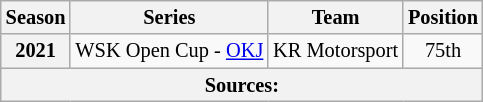<table class="wikitable" style="font-size: 85%; text-align:center">
<tr>
<th>Season</th>
<th>Series</th>
<th>Team</th>
<th>Position</th>
</tr>
<tr>
<th>2021</th>
<td align="left">WSK Open Cup - <a href='#'>OKJ</a></td>
<td align="left">KR Motorsport</td>
<td style="background:#;">75th</td>
</tr>
<tr>
<th colspan="4">Sources:</th>
</tr>
</table>
